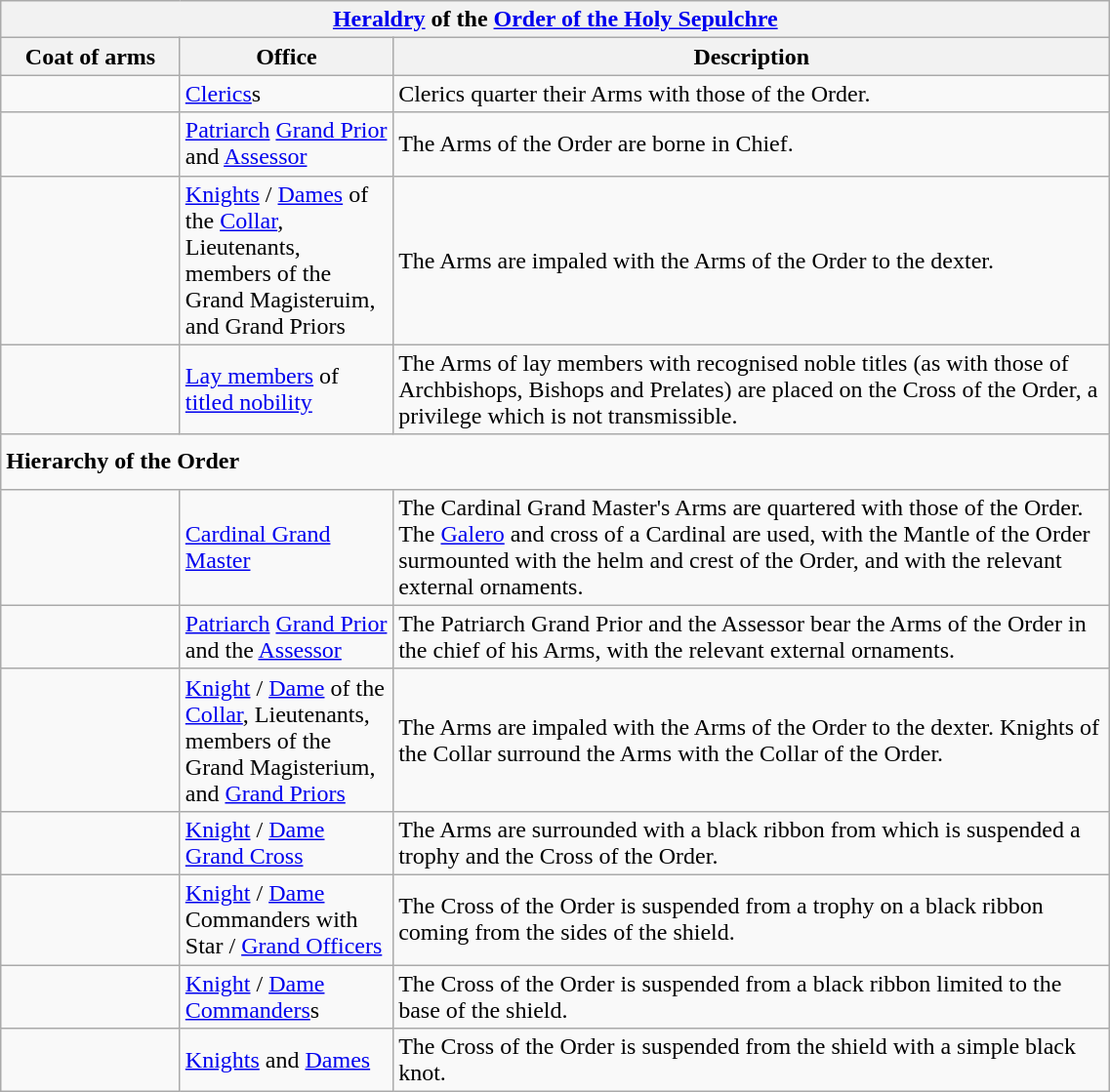<table class="wikitable" style="width:60%;">
<tr>
<th colspan=3><a href='#'>Heraldry</a> of the <a href='#'>Order of the Holy Sepulchre</a></th>
</tr>
<tr align=center>
<th style="vertical-align:top; width:10%; text-align:center;">Coat of arms</th>
<th style="vertical-align:top; width:10%; text-align:center;">Office</th>
<th style="vertical-align:top; width:40%; text-align:center;">Description</th>
</tr>
<tr valign=middle>
<td align=center></td>
<td valign=middle><a href='#'>Clerics</a>s</td>
<td>Clerics quarter their Arms with those of the Order.</td>
</tr>
<tr valign=middle>
<td align=center></td>
<td valign=middle><a href='#'>Patriarch</a> <a href='#'>Grand Prior</a> and <a href='#'>Assessor</a></td>
<td>The Arms of the Order are borne in Chief.</td>
</tr>
<tr>
<td align=Center></td>
<td valign=middle><a href='#'>Knights</a> / <a href='#'>Dames</a> of the <a href='#'>Collar</a>, Lieutenants, members of the Grand Magisteruim, and Grand Priors</td>
<td>The Arms are impaled with the Arms of the Order to the dexter.</td>
</tr>
<tr valign=middle>
<td align=center></td>
<td valign=middle><a href='#'>Lay members</a> of <a href='#'>titled nobility</a></td>
<td>The Arms of lay members with recognised noble titles (as with those of Archbishops, Bishops and Prelates) are placed on the Cross of the Order, a privilege which is not transmissible.</td>
</tr>
<tr>
<td colspan="3"  style="vertical-align:middle; height:30px;"><strong>Hierarchy of the Order</strong></td>
</tr>
<tr valign=middle>
<td align=center></td>
<td valign=middle><a href='#'>Cardinal Grand Master</a></td>
<td>The Cardinal Grand Master's Arms are quartered with those of the Order. The <a href='#'>Galero</a> and cross of a Cardinal are used, with the Mantle of the Order surmounted with the helm and crest of the Order, and with the relevant external ornaments.</td>
</tr>
<tr valign=middle>
<td align=center></td>
<td valign=middle><a href='#'>Patriarch</a> <a href='#'>Grand Prior</a> and the <a href='#'>Assessor</a></td>
<td>The Patriarch Grand Prior and the Assessor bear the Arms of the Order in the chief of his Arms, with the relevant external ornaments.</td>
</tr>
<tr>
<td style="vertical-align:middle; text-align:center;"></td>
<td valign=middle><a href='#'>Knight</a> / <a href='#'>Dame</a> of the <a href='#'>Collar</a>, Lieutenants, members of the Grand Magisterium, and <a href='#'>Grand Priors</a></td>
<td>The Arms are impaled with the Arms of the Order to the dexter. Knights of the Collar surround the Arms with the Collar of the Order.</td>
</tr>
<tr>
<td style="vertical-align:middle; text-align:center;"></td>
<td valign=middle><a href='#'>Knight</a> / <a href='#'>Dame</a> <a href='#'>Grand Cross</a></td>
<td>The Arms are surrounded with a black ribbon from which is suspended a trophy and the Cross of the Order.</td>
</tr>
<tr>
<td style="vertical-align:middle; text-align:center;"></td>
<td valign=middle><a href='#'>Knight</a> / <a href='#'>Dame</a> Commanders with Star / <a href='#'>Grand Officers</a></td>
<td>The Cross of the Order is suspended from a trophy on a black ribbon coming from the sides of the shield.</td>
</tr>
<tr>
<td style="vertical-align:middle; text-align:center;"></td>
<td valign=middle><a href='#'>Knight</a> / <a href='#'>Dame</a> <a href='#'>Commanders</a>s</td>
<td>The Cross of the Order is suspended from a black ribbon limited to the base of the shield.</td>
</tr>
<tr>
<td style="vertical-align:middle; text-align:center;"></td>
<td valign=middle><a href='#'>Knights</a> and <a href='#'>Dames</a></td>
<td>The Cross of the Order is suspended from the shield with a simple black knot.</td>
</tr>
</table>
